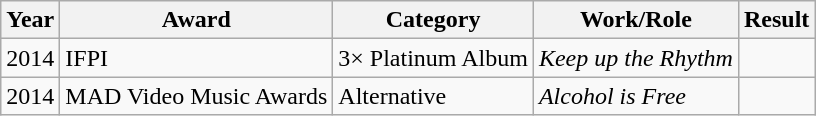<table class="wikitable">
<tr>
<th>Year</th>
<th>Award</th>
<th>Category</th>
<th>Work/Role</th>
<th>Result</th>
</tr>
<tr>
<td>2014</td>
<td>IFPI</td>
<td>3× Platinum Album</td>
<td><em>Keep up the Rhythm</em></td>
<td></td>
</tr>
<tr>
<td>2014</td>
<td>MAD Video Music Awards</td>
<td>Alternative</td>
<td><em>Alcohol is Free</em></td>
<td></td>
</tr>
</table>
